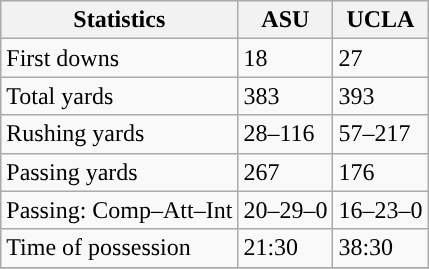<table class="wikitable" style="float: left;">
<tr>
<th>Statistics</th>
<th>ASU</th>
<th>UCLA</th>
</tr>
<tr>
<td>First downs</td>
<td>18</td>
<td>27</td>
</tr>
<tr>
<td>Total yards</td>
<td>383</td>
<td>393</td>
</tr>
<tr>
<td>Rushing yards</td>
<td>28–116</td>
<td>57–217</td>
</tr>
<tr>
<td>Passing yards</td>
<td>267</td>
<td>176</td>
</tr>
<tr>
<td>Passing: Comp–Att–Int</td>
<td>20–29–0</td>
<td>16–23–0</td>
</tr>
<tr>
<td>Time of possession</td>
<td>21:30</td>
<td>38:30</td>
</tr>
<tr>
</tr>
</table>
